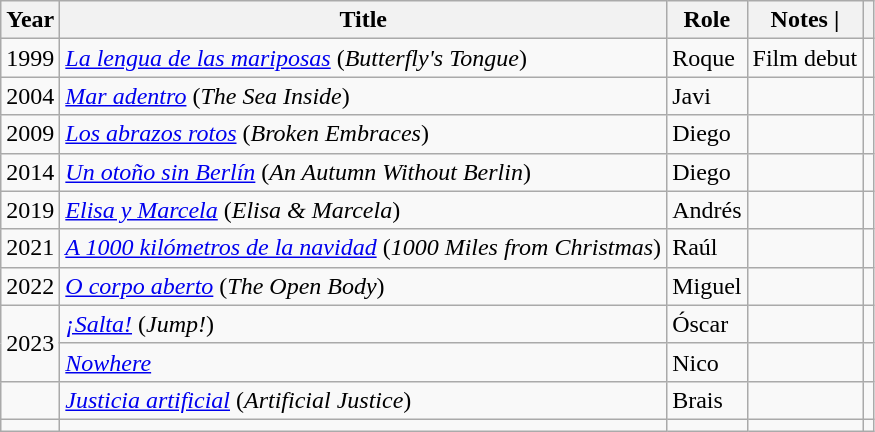<table class="wikitable sortable">
<tr>
<th>Year</th>
<th>Title</th>
<th>Role</th>
<th class="unsortable">Notes |</th>
<th class = "unsortable"></th>
</tr>
<tr>
<td align = "center">1999</td>
<td><em><a href='#'>La lengua de las mariposas</a></em> (<em>Butterfly's Tongue</em>)</td>
<td>Roque</td>
<td>Film debut</td>
<td align = "center"></td>
</tr>
<tr>
<td align = "center">2004</td>
<td><em><a href='#'>Mar adentro</a></em> (<em>The Sea Inside</em>)</td>
<td>Javi</td>
<td></td>
<td align = "center"></td>
</tr>
<tr>
<td align = "center">2009</td>
<td><em><a href='#'>Los abrazos rotos</a></em> (<em>Broken Embraces</em>)</td>
<td>Diego</td>
<td></td>
<td align = "center"></td>
</tr>
<tr>
<td align = "center">2014</td>
<td><em><a href='#'>Un otoño sin Berlín</a></em> (<em>An Autumn Without Berlin</em>)</td>
<td>Diego</td>
<td></td>
<td align = "center"></td>
</tr>
<tr>
<td align = "center">2019</td>
<td><em><a href='#'>Elisa y Marcela</a></em> (<em>Elisa & Marcela</em>)</td>
<td>Andrés</td>
<td></td>
<td align = "center"></td>
</tr>
<tr>
<td align = "center">2021</td>
<td><em><a href='#'>A 1000 kilómetros de la navidad</a></em> (<em>1000 Miles from Christmas</em>)</td>
<td>Raúl</td>
<td></td>
<td align = "center"></td>
</tr>
<tr>
<td align = "center">2022</td>
<td><em><a href='#'>O corpo aberto</a></em> (<em>The Open Body</em>)</td>
<td>Miguel</td>
<td></td>
<td align = "center"></td>
</tr>
<tr>
<td rowspan = "2" align="center">2023</td>
<td><em><a href='#'>¡Salta!</a></em> (<em>Jump!</em>)</td>
<td>Óscar</td>
<td></td>
<td align = "center"></td>
</tr>
<tr>
<td><em><a href='#'>Nowhere</a></em></td>
<td>Nico</td>
<td></td>
<td align="center"></td>
</tr>
<tr>
<td></td>
<td><em><a href='#'>Justicia artificial</a></em> (<em>Artificial Justice</em>)</td>
<td>Brais</td>
<td></td>
<td align = "center"></td>
</tr>
<tr>
<td></td>
<td></td>
<td></td>
<td></td>
<td></td>
</tr>
</table>
